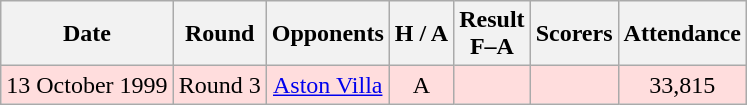<table class="wikitable" style="text-align:center">
<tr>
<th>Date</th>
<th>Round</th>
<th>Opponents</th>
<th>H / A</th>
<th>Result<br>F–A</th>
<th>Scorers</th>
<th>Attendance</th>
</tr>
<tr bgcolor="#ffdddd">
<td>13 October 1999</td>
<td>Round 3</td>
<td><a href='#'>Aston Villa</a></td>
<td>A</td>
<td></td>
<td></td>
<td>33,815</td>
</tr>
</table>
